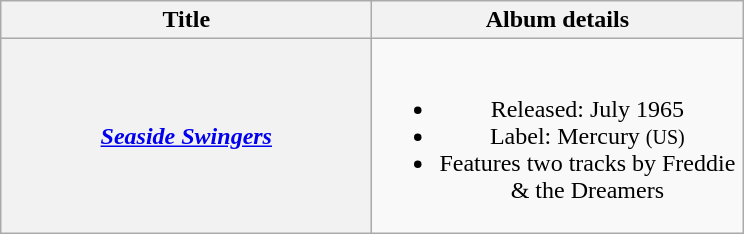<table class="wikitable plainrowheaders" style="text-align:center;">
<tr>
<th scope="col" style="width:15em;">Title</th>
<th scope="col" style="width:15em;">Album details</th>
</tr>
<tr>
<th scope="row"><em><a href='#'>Seaside Swingers</a></em></th>
<td><br><ul><li>Released: July 1965</li><li>Label: Mercury <small>(US)</small></li><li>Features two tracks by Freddie & the Dreamers</li></ul></td>
</tr>
</table>
